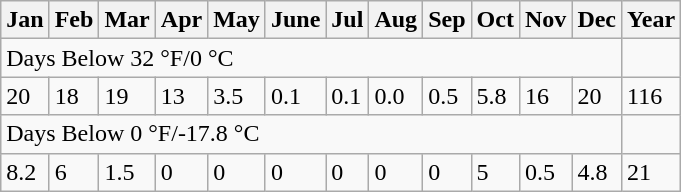<table class="wikitable">
<tr>
<th>Jan</th>
<th>Feb</th>
<th>Mar</th>
<th>Apr</th>
<th>May</th>
<th>June</th>
<th>Jul</th>
<th>Aug</th>
<th>Sep</th>
<th>Oct</th>
<th>Nov</th>
<th>Dec</th>
<th>Year</th>
</tr>
<tr>
<td colspan="12">Days Below 32 °F/0 °C</td>
</tr>
<tr>
<td>20</td>
<td>18</td>
<td>19</td>
<td>13</td>
<td>3.5</td>
<td>0.1</td>
<td>0.1</td>
<td>0.0</td>
<td>0.5</td>
<td>5.8</td>
<td>16</td>
<td>20</td>
<td>116</td>
</tr>
<tr>
<td colspan="12">Days Below 0 °F/-17.8 °C</td>
</tr>
<tr>
<td>8.2</td>
<td>6</td>
<td>1.5</td>
<td>0</td>
<td>0</td>
<td>0</td>
<td>0</td>
<td>0</td>
<td>0</td>
<td>5</td>
<td>0.5</td>
<td>4.8</td>
<td>21</td>
</tr>
</table>
